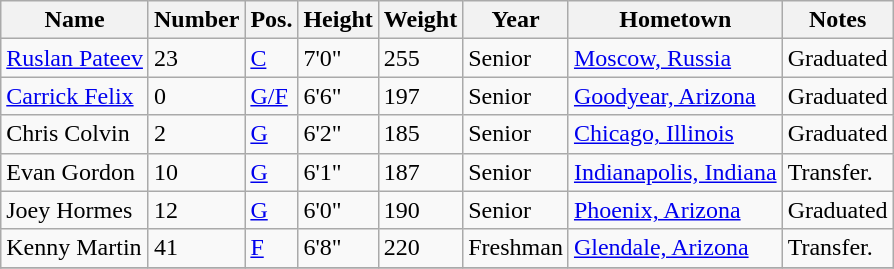<table class="wikitable sortable" border="1">
<tr>
<th>Name</th>
<th>Number</th>
<th>Pos.</th>
<th>Height</th>
<th>Weight</th>
<th>Year</th>
<th>Hometown</th>
<th class="unsortable">Notes</th>
</tr>
<tr>
<td sortname><a href='#'>Ruslan Pateev</a></td>
<td>23</td>
<td><a href='#'>C</a></td>
<td>7'0"</td>
<td>255</td>
<td>Senior</td>
<td><a href='#'>Moscow, Russia</a></td>
<td>Graduated</td>
</tr>
<tr>
<td sortname><a href='#'>Carrick Felix</a></td>
<td>0</td>
<td><a href='#'>G/F</a></td>
<td>6'6"</td>
<td>197</td>
<td>Senior</td>
<td><a href='#'>Goodyear, Arizona</a></td>
<td>Graduated</td>
</tr>
<tr>
<td sortname>Chris Colvin</td>
<td>2</td>
<td><a href='#'>G</a></td>
<td>6'2"</td>
<td>185</td>
<td>Senior</td>
<td><a href='#'>Chicago, Illinois</a></td>
<td>Graduated</td>
</tr>
<tr>
<td sortname>Evan Gordon</td>
<td>10</td>
<td><a href='#'>G</a></td>
<td>6'1"</td>
<td>187</td>
<td>Senior</td>
<td><a href='#'>Indianapolis, Indiana</a></td>
<td>Transfer.</td>
</tr>
<tr>
<td sortname>Joey Hormes</td>
<td>12</td>
<td><a href='#'>G</a></td>
<td>6'0"</td>
<td>190</td>
<td>Senior</td>
<td><a href='#'>Phoenix, Arizona</a></td>
<td>Graduated</td>
</tr>
<tr>
<td sortname>Kenny Martin</td>
<td>41</td>
<td><a href='#'>F</a></td>
<td>6'8"</td>
<td>220</td>
<td>Freshman</td>
<td><a href='#'>Glendale, Arizona</a></td>
<td>Transfer.</td>
</tr>
<tr>
</tr>
</table>
